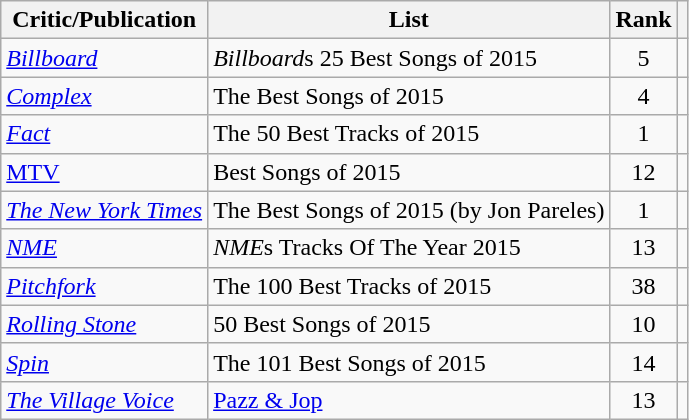<table class="wikitable plainrowheaders sortable">
<tr>
<th>Critic/Publication</th>
<th scope="col" class="unsortable">List</th>
<th data-sort-type="number">Rank</th>
<th scope="col" class="unsortable"></th>
</tr>
<tr Ad>
<td><em><a href='#'>Billboard</a></em></td>
<td><em>Billboard</em>s 25 Best Songs of 2015</td>
<td align=center>5</td>
<td></td>
</tr>
<tr Ad>
<td><em><a href='#'>Complex</a></em></td>
<td>The Best Songs of 2015</td>
<td align=center>4</td>
<td></td>
</tr>
<tr Ad>
<td><em><a href='#'>Fact</a></em></td>
<td>The 50 Best Tracks of 2015</td>
<td align=center>1</td>
<td></td>
</tr>
<tr Ad>
<td><a href='#'>MTV</a></td>
<td>Best Songs of 2015</td>
<td align=center>12</td>
<td></td>
</tr>
<tr Ad>
<td><em><a href='#'>The New York Times</a></em></td>
<td>The Best Songs of 2015 (by Jon Pareles)</td>
<td align=center>1</td>
<td></td>
</tr>
<tr Ad>
<td><em><a href='#'>NME</a></em></td>
<td><em>NME</em>s Tracks Of The Year 2015</td>
<td align=center>13</td>
<td></td>
</tr>
<tr Ad>
<td><em><a href='#'>Pitchfork</a></em></td>
<td>The 100 Best Tracks of 2015</td>
<td align=center>38</td>
<td></td>
</tr>
<tr Ad>
<td><em><a href='#'>Rolling Stone</a></em></td>
<td>50 Best Songs of 2015</td>
<td align=center>10</td>
<td></td>
</tr>
<tr Ad>
<td><em><a href='#'>Spin</a></em></td>
<td>The 101 Best Songs of 2015</td>
<td align=center>14</td>
<td></td>
</tr>
<tr Ad>
<td><em><a href='#'>The Village Voice</a></em></td>
<td><a href='#'>Pazz & Jop</a></td>
<td align=center>13</td>
<td></td>
</tr>
</table>
